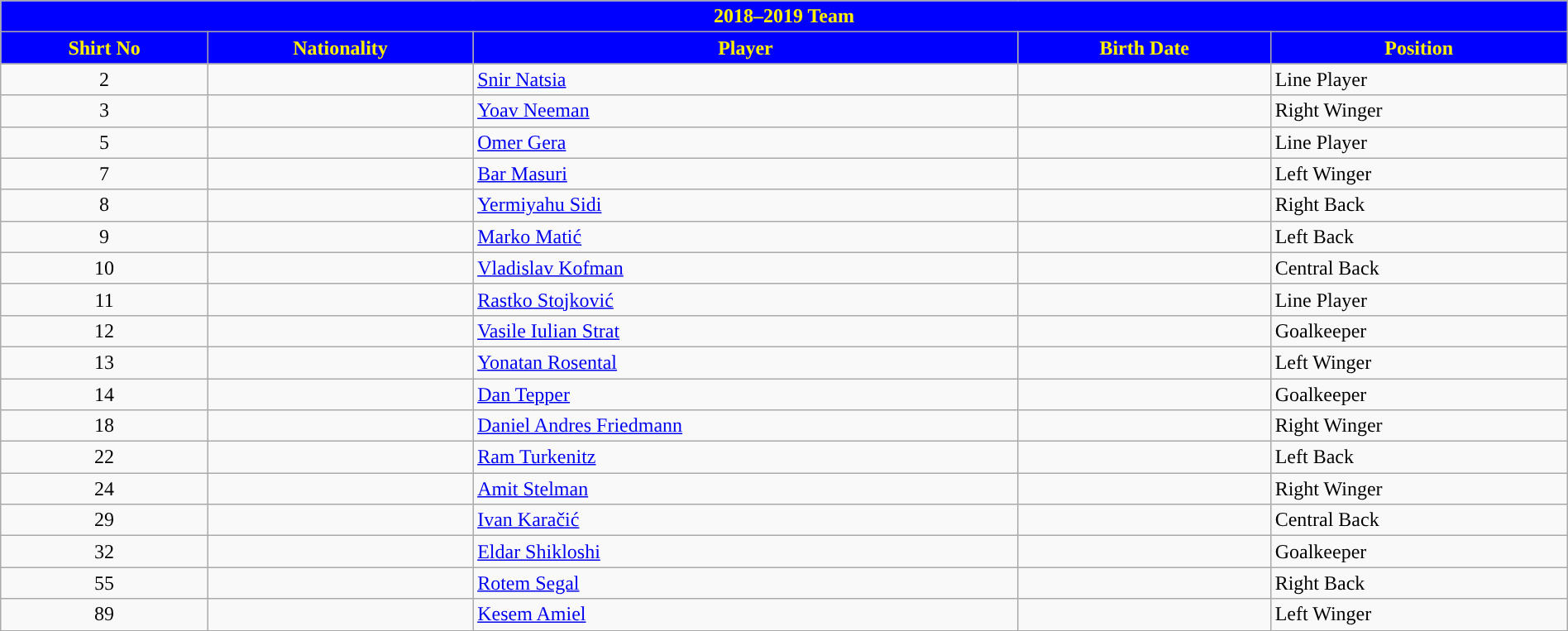<table class="wikitable collapsible collapsed" style="width:100%">
<tr>
<th colspan="5" style="background:#0000FF; color:#FFF000; text-align:center;"><strong>2018–2019 Team</strong></th>
</tr>
<tr>
<th style="color:#FFF000; background:#0000FF">Shirt No</th>
<th style="color:#FFF000; background:#0000FF">Nationality</th>
<th style="color:#FFF000; background:#0000FF">Player</th>
<th style="color:#FFF000; background:#0000FF">Birth Date</th>
<th style="color:#FFF000; background:#0000FF">Position</th>
</tr>
<tr>
<td align=center>2</td>
<td></td>
<td><a href='#'>Snir Natsia</a></td>
<td></td>
<td>Line Player</td>
</tr>
<tr>
<td align=center>3</td>
<td></td>
<td><a href='#'>Yoav Neeman</a></td>
<td></td>
<td>Right Winger</td>
</tr>
<tr>
<td align=center>5</td>
<td></td>
<td><a href='#'>Omer Gera</a></td>
<td></td>
<td>Line Player</td>
</tr>
<tr>
<td align=center>7</td>
<td></td>
<td><a href='#'>Bar Masuri</a></td>
<td></td>
<td>Left Winger</td>
</tr>
<tr>
<td align=center>8</td>
<td></td>
<td><a href='#'>Yermiyahu Sidi</a></td>
<td></td>
<td>Right Back</td>
</tr>
<tr>
<td align=center>9</td>
<td></td>
<td><a href='#'>Marko Matić</a></td>
<td></td>
<td>Left Back</td>
</tr>
<tr>
<td align=center>10</td>
<td></td>
<td><a href='#'>Vladislav Kofman</a></td>
<td></td>
<td>Central Back</td>
</tr>
<tr>
<td align=center>11</td>
<td></td>
<td><a href='#'>Rastko Stojković</a></td>
<td></td>
<td>Line Player</td>
</tr>
<tr>
<td align=center>12</td>
<td></td>
<td><a href='#'>Vasile Iulian Strat</a></td>
<td></td>
<td>Goalkeeper</td>
</tr>
<tr>
<td align=center>13</td>
<td></td>
<td><a href='#'>Yonatan Rosental</a></td>
<td></td>
<td>Left Winger</td>
</tr>
<tr>
<td align=center>14</td>
<td></td>
<td><a href='#'>Dan Tepper</a></td>
<td></td>
<td>Goalkeeper</td>
</tr>
<tr>
<td align=center>18</td>
<td></td>
<td><a href='#'>Daniel Andres Friedmann</a></td>
<td></td>
<td>Right Winger</td>
</tr>
<tr>
<td align=center>22</td>
<td></td>
<td><a href='#'>Ram Turkenitz</a></td>
<td></td>
<td>Left Back</td>
</tr>
<tr>
<td align=center>24</td>
<td></td>
<td><a href='#'>Amit Stelman</a></td>
<td></td>
<td>Right Winger</td>
</tr>
<tr>
<td align=center>29</td>
<td></td>
<td><a href='#'>Ivan Karačić</a></td>
<td></td>
<td>Central Back</td>
</tr>
<tr>
<td align=center>32</td>
<td></td>
<td><a href='#'>Eldar Shikloshi</a></td>
<td></td>
<td>Goalkeeper</td>
</tr>
<tr>
<td align=center>55</td>
<td></td>
<td><a href='#'>Rotem Segal</a></td>
<td></td>
<td>Right Back</td>
</tr>
<tr>
<td align=center>89</td>
<td></td>
<td><a href='#'>Kesem Amiel</a></td>
<td></td>
<td>Left Winger</td>
</tr>
</table>
